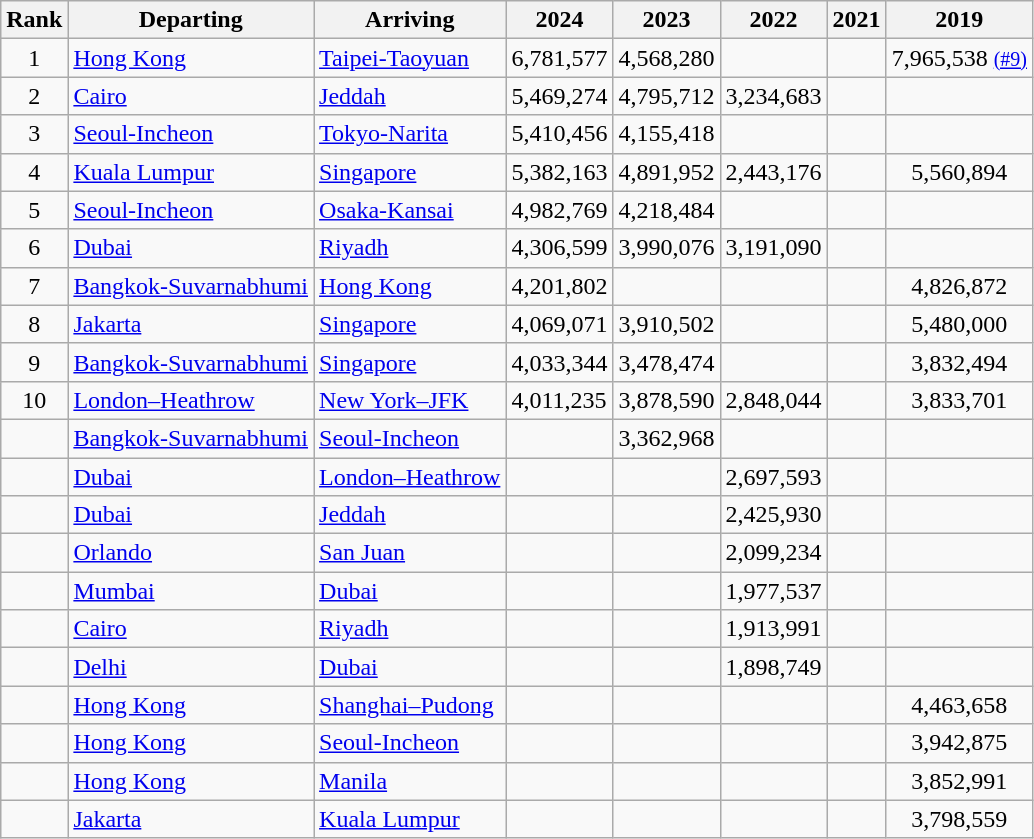<table class="wikitable sortable">
<tr>
<th>Rank</th>
<th>Departing</th>
<th>Arriving</th>
<th>2024</th>
<th>2023</th>
<th>2022</th>
<th>2021</th>
<th>2019</th>
</tr>
<tr>
<td align="center">1</td>
<td> <a href='#'>Hong Kong</a></td>
<td> <a href='#'>Taipei-Taoyuan</a></td>
<td>6,781,577</td>
<td>4,568,280</td>
<td align="center"></td>
<td></td>
<td align="center">7,965,538 <small><a href='#'>(#9)</a></small></td>
</tr>
<tr>
<td align="center">2</td>
<td> <a href='#'>Cairo</a></td>
<td> <a href='#'>Jeddah</a></td>
<td>5,469,274</td>
<td>4,795,712</td>
<td align="center">3,234,683</td>
<td></td>
<td align="center"></td>
</tr>
<tr>
<td align="center">3</td>
<td> <a href='#'>Seoul-Incheon</a></td>
<td> <a href='#'>Tokyo-Narita</a></td>
<td>5,410,456</td>
<td>4,155,418</td>
<td></td>
<td></td>
<td></td>
</tr>
<tr>
<td align="center">4</td>
<td> <a href='#'>Kuala Lumpur</a></td>
<td> <a href='#'>Singapore</a></td>
<td>5,382,163</td>
<td>4,891,952</td>
<td align="center">2,443,176</td>
<td></td>
<td align="center">5,560,894</td>
</tr>
<tr>
<td align="center">5</td>
<td> <a href='#'>Seoul-Incheon</a></td>
<td> <a href='#'>Osaka-Kansai</a></td>
<td>4,982,769</td>
<td>4,218,484</td>
<td align="center"></td>
<td></td>
<td align="center"></td>
</tr>
<tr>
<td align="center">6</td>
<td> <a href='#'>Dubai</a></td>
<td> <a href='#'>Riyadh</a></td>
<td>4,306,599</td>
<td>3,990,076</td>
<td align="center">3,191,090</td>
<td></td>
<td align="center"></td>
</tr>
<tr>
<td align="center">7</td>
<td> <a href='#'>Bangkok-Suvarnabhumi</a></td>
<td> <a href='#'>Hong Kong</a></td>
<td>4,201,802</td>
<td></td>
<td align="center"></td>
<td></td>
<td align="center">4,826,872</td>
</tr>
<tr>
<td align="center">8</td>
<td> <a href='#'>Jakarta</a></td>
<td> <a href='#'>Singapore</a></td>
<td>4,069,071</td>
<td>3,910,502</td>
<td align="center"></td>
<td></td>
<td align="center">5,480,000</td>
</tr>
<tr>
<td align="center">9</td>
<td> <a href='#'>Bangkok-Suvarnabhumi</a></td>
<td> <a href='#'>Singapore</a></td>
<td>4,033,344</td>
<td>3,478,474</td>
<td align="center"></td>
<td></td>
<td align="center">3,832,494</td>
</tr>
<tr>
<td align="center">10</td>
<td> <a href='#'>London–Heathrow</a></td>
<td> <a href='#'>New York–JFK</a></td>
<td>4,011,235</td>
<td>3,878,590</td>
<td align="center">2,848,044</td>
<td></td>
<td align="center">3,833,701</td>
</tr>
<tr>
<td align="center"></td>
<td> <a href='#'>Bangkok-Suvarnabhumi</a></td>
<td> <a href='#'>Seoul-Incheon</a></td>
<td></td>
<td>3,362,968</td>
<td></td>
<td></td>
<td></td>
</tr>
<tr>
<td align="center"></td>
<td> <a href='#'>Dubai</a></td>
<td> <a href='#'>London–Heathrow</a></td>
<td></td>
<td></td>
<td align="center">2,697,593</td>
<td></td>
<td align="center"></td>
</tr>
<tr>
<td align="center"></td>
<td> <a href='#'>Dubai</a></td>
<td> <a href='#'>Jeddah</a></td>
<td></td>
<td></td>
<td align="center">2,425,930</td>
<td></td>
<td align="center"></td>
</tr>
<tr>
<td align="center"></td>
<td> <a href='#'>Orlando</a></td>
<td> <a href='#'>San Juan</a></td>
<td></td>
<td></td>
<td align="center">2,099,234</td>
<td></td>
<td align="center"></td>
</tr>
<tr>
<td align="center"></td>
<td> <a href='#'>Mumbai</a></td>
<td> <a href='#'>Dubai</a></td>
<td></td>
<td></td>
<td align="center">1,977,537</td>
<td></td>
<td align="center"></td>
</tr>
<tr>
<td align="center"></td>
<td> <a href='#'>Cairo</a></td>
<td> <a href='#'>Riyadh</a></td>
<td></td>
<td></td>
<td align="center">1,913,991</td>
<td></td>
<td align="center"></td>
</tr>
<tr>
<td align="center"></td>
<td> <a href='#'>Delhi</a></td>
<td> <a href='#'>Dubai</a></td>
<td></td>
<td></td>
<td align="center">1,898,749</td>
<td></td>
<td align="center"></td>
</tr>
<tr>
<td align="center"></td>
<td> <a href='#'>Hong Kong</a></td>
<td> <a href='#'>Shanghai–Pudong</a></td>
<td></td>
<td></td>
<td align="center"></td>
<td></td>
<td align="center">4,463,658</td>
</tr>
<tr>
<td align="center"></td>
<td> <a href='#'>Hong Kong</a></td>
<td> <a href='#'>Seoul-Incheon</a></td>
<td></td>
<td></td>
<td align="center"></td>
<td></td>
<td align="center">3,942,875</td>
</tr>
<tr>
<td align="center"></td>
<td> <a href='#'>Hong Kong</a></td>
<td> <a href='#'>Manila</a></td>
<td></td>
<td></td>
<td align="center"></td>
<td></td>
<td align="center">3,852,991</td>
</tr>
<tr>
<td align="center"></td>
<td> <a href='#'>Jakarta</a></td>
<td> <a href='#'>Kuala Lumpur</a></td>
<td></td>
<td></td>
<td align="center"></td>
<td></td>
<td align="center">3,798,559</td>
</tr>
</table>
